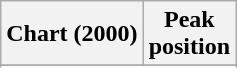<table class="wikitable sortable plainrowheaders" style="text-align:center">
<tr>
<th scope="col">Chart (2000)</th>
<th scope="col">Peak<br>position</th>
</tr>
<tr>
</tr>
<tr>
</tr>
<tr>
</tr>
</table>
